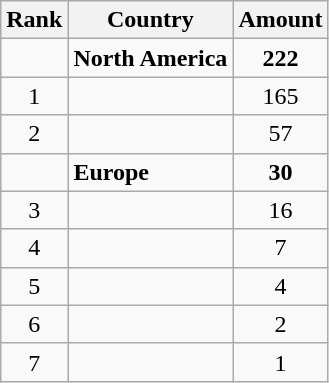<table class="wikitable" style="text-align: center;">
<tr>
<th>Rank</th>
<th>Country</th>
<th>Amount</th>
</tr>
<tr>
<td></td>
<td style="text-align: left;"><strong>North America</strong></td>
<td><strong>222</strong></td>
</tr>
<tr>
<td>1</td>
<td style="text-align: left;"></td>
<td>165</td>
</tr>
<tr>
<td>2</td>
<td style="text-align: left;"></td>
<td>57</td>
</tr>
<tr>
<td></td>
<td style="text-align: left;"><strong>Europe</strong></td>
<td><strong>30</strong></td>
</tr>
<tr>
<td>3</td>
<td style="text-align: left;"></td>
<td>16</td>
</tr>
<tr>
<td>4</td>
<td style="text-align: left;"></td>
<td>7</td>
</tr>
<tr>
<td>5</td>
<td style="text-align: left;"></td>
<td>4</td>
</tr>
<tr>
<td>6</td>
<td style="text-align: left;"></td>
<td>2</td>
</tr>
<tr>
<td>7</td>
<td style="text-align: left;"></td>
<td>1</td>
</tr>
</table>
